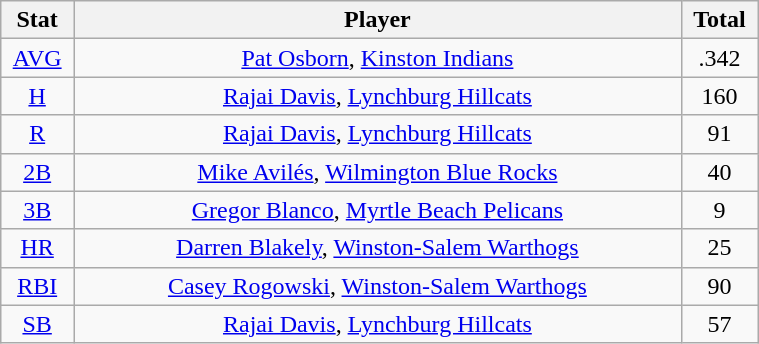<table class="wikitable" width="40%" style="text-align:center;">
<tr>
<th width="5%">Stat</th>
<th width="60%">Player</th>
<th width="5%">Total</th>
</tr>
<tr>
<td><a href='#'>AVG</a></td>
<td><a href='#'>Pat Osborn</a>, <a href='#'>Kinston Indians</a></td>
<td>.342</td>
</tr>
<tr>
<td><a href='#'>H</a></td>
<td><a href='#'>Rajai Davis</a>, <a href='#'>Lynchburg Hillcats</a></td>
<td>160</td>
</tr>
<tr>
<td><a href='#'>R</a></td>
<td><a href='#'>Rajai Davis</a>, <a href='#'>Lynchburg Hillcats</a></td>
<td>91</td>
</tr>
<tr>
<td><a href='#'>2B</a></td>
<td><a href='#'>Mike Avilés</a>, <a href='#'>Wilmington Blue Rocks</a></td>
<td>40</td>
</tr>
<tr>
<td><a href='#'>3B</a></td>
<td><a href='#'>Gregor Blanco</a>, <a href='#'>Myrtle Beach Pelicans</a></td>
<td>9</td>
</tr>
<tr>
<td><a href='#'>HR</a></td>
<td><a href='#'>Darren Blakely</a>, <a href='#'>Winston-Salem Warthogs</a></td>
<td>25</td>
</tr>
<tr>
<td><a href='#'>RBI</a></td>
<td><a href='#'>Casey Rogowski</a>, <a href='#'>Winston-Salem Warthogs</a></td>
<td>90</td>
</tr>
<tr>
<td><a href='#'>SB</a></td>
<td><a href='#'>Rajai Davis</a>, <a href='#'>Lynchburg Hillcats</a></td>
<td>57</td>
</tr>
</table>
